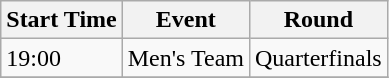<table class="wikitable">
<tr>
<th>Start Time</th>
<th>Event</th>
<th>Round</th>
</tr>
<tr>
<td>19:00</td>
<td>Men's Team</td>
<td>Quarterfinals</td>
</tr>
<tr>
</tr>
</table>
